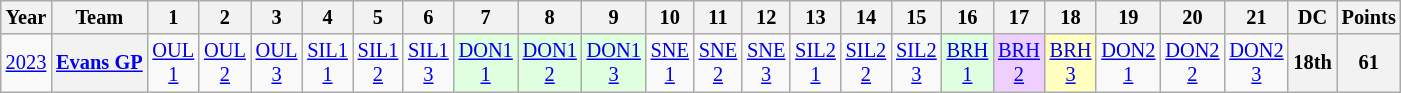<table class="wikitable" style="text-align:center; font-size:85%">
<tr>
<th>Year</th>
<th>Team</th>
<th>1</th>
<th>2</th>
<th>3</th>
<th>4</th>
<th>5</th>
<th>6</th>
<th>7</th>
<th>8</th>
<th>9</th>
<th>10</th>
<th>11</th>
<th>12</th>
<th>13</th>
<th>14</th>
<th>15</th>
<th>16</th>
<th>17</th>
<th>18</th>
<th>19</th>
<th>20</th>
<th>21</th>
<th>DC</th>
<th>Points</th>
</tr>
<tr>
<td><a href='#'>2023</a></td>
<th nowrap><a href='#'>Evans GP</a></th>
<td><a href='#'>OUL<br>1</a></td>
<td><a href='#'>OUL<br>2</a></td>
<td><a href='#'>OUL<br>3</a></td>
<td><a href='#'>SIL1<br>1</a></td>
<td><a href='#'>SIL1<br>2</a></td>
<td><a href='#'>SIL1<br>3</a></td>
<td bgcolor="#dfffdf"><a href='#'>DON1<br>1</a><br></td>
<td bgcolor="#dfffdf"><a href='#'>DON1<br>2</a><br></td>
<td bgcolor="#dfffdf"><a href='#'>DON1<br>3</a><br></td>
<td><a href='#'>SNE<br>1</a></td>
<td><a href='#'>SNE<br>2</a></td>
<td><a href='#'>SNE<br>3</a></td>
<td><a href='#'>SIL2<br>1</a></td>
<td><a href='#'>SIL2<br>2</a></td>
<td><a href='#'>SIL2<br>3</a></td>
<td bgcolor="#dfffdf"><a href='#'>BRH<br>1</a><br></td>
<td bgcolor="#efcfff"><a href='#'>BRH<br>2</a><br></td>
<td bgcolor="#ffffbf"><a href='#'>BRH<br>3</a><br></td>
<td><a href='#'>DON2<br>1</a></td>
<td><a href='#'>DON2<br>2</a></td>
<td><a href='#'>DON2<br>3</a></td>
<th>18th</th>
<th>61</th>
</tr>
</table>
